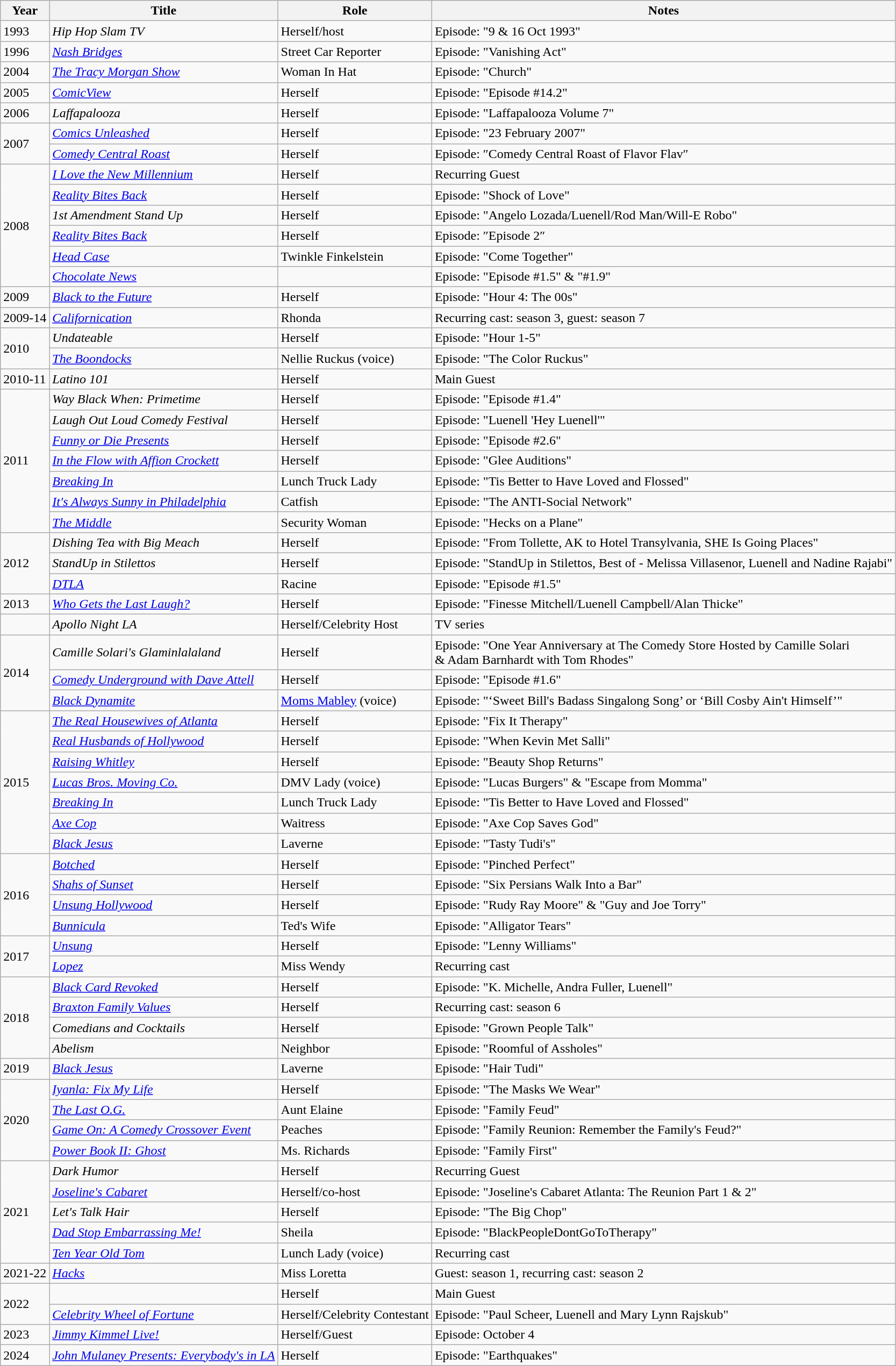<table class="wikitable plainrowheaders sortable" style="margin-right: 0;">
<tr>
<th scope="col">Year</th>
<th scope="col">Title</th>
<th scope="col">Role</th>
<th scope="col" class="unsortable">Notes</th>
</tr>
<tr>
<td>1993</td>
<td><em>Hip Hop Slam TV</em></td>
<td>Herself/host</td>
<td>Episode: "9 & 16 Oct 1993"</td>
</tr>
<tr>
<td>1996</td>
<td><em><a href='#'>Nash Bridges</a></em></td>
<td>Street Car Reporter</td>
<td>Episode: "Vanishing Act"</td>
</tr>
<tr>
<td>2004</td>
<td><em><a href='#'>The Tracy Morgan Show</a></em></td>
<td>Woman In Hat</td>
<td>Episode: "Church"</td>
</tr>
<tr>
<td>2005</td>
<td><em><a href='#'>ComicView</a></em></td>
<td>Herself</td>
<td>Episode: "Episode #14.2"</td>
</tr>
<tr>
<td>2006</td>
<td><em>Laffapalooza</em></td>
<td>Herself</td>
<td>Episode: "Laffapalooza Volume 7"</td>
</tr>
<tr>
<td rowspan=2>2007</td>
<td><em><a href='#'>Comics Unleashed</a></em></td>
<td>Herself</td>
<td>Episode: "23 February 2007"</td>
</tr>
<tr>
<td><em><a href='#'>Comedy Central Roast</a></em></td>
<td>Herself</td>
<td>Episode: ″Comedy Central Roast of Flavor Flav″</td>
</tr>
<tr>
<td rowspan=6>2008</td>
<td><em><a href='#'>I Love the New Millennium</a></em></td>
<td>Herself</td>
<td>Recurring Guest</td>
</tr>
<tr>
<td><em><a href='#'>Reality Bites Back</a></em></td>
<td>Herself</td>
<td>Episode: "Shock of Love"</td>
</tr>
<tr>
<td><em>1st Amendment Stand Up</em></td>
<td>Herself</td>
<td>Episode: "Angelo Lozada/Luenell/Rod Man/Will-E Robo"</td>
</tr>
<tr>
<td><em><a href='#'>Reality Bites Back</a></em></td>
<td>Herself</td>
<td>Episode: ″Episode 2″</td>
</tr>
<tr>
<td><em><a href='#'>Head Case</a></em></td>
<td>Twinkle Finkelstein</td>
<td>Episode: "Come Together"</td>
</tr>
<tr>
<td><em><a href='#'>Chocolate News</a></em></td>
<td></td>
<td>Episode: "Episode #1.5" & "#1.9"</td>
</tr>
<tr>
<td>2009</td>
<td><em><a href='#'>Black to the Future</a></em></td>
<td>Herself</td>
<td>Episode: "Hour 4: The 00s"</td>
</tr>
<tr>
<td>2009-14</td>
<td><em><a href='#'>Californication</a></em></td>
<td>Rhonda</td>
<td>Recurring cast: season 3, guest: season 7</td>
</tr>
<tr>
<td rowspan=2>2010</td>
<td><em>Undateable</em></td>
<td>Herself</td>
<td>Episode: "Hour 1-5"</td>
</tr>
<tr>
<td><em><a href='#'>The Boondocks</a></em></td>
<td>Nellie Ruckus (voice)</td>
<td>Episode: "The Color Ruckus"</td>
</tr>
<tr>
<td>2010-11</td>
<td><em>Latino 101</em></td>
<td>Herself</td>
<td>Main Guest</td>
</tr>
<tr>
<td rowspan=7>2011</td>
<td><em>Way Black When: Primetime</em></td>
<td>Herself</td>
<td>Episode: "Episode #1.4"</td>
</tr>
<tr>
<td><em>Laugh Out Loud Comedy Festival</em></td>
<td>Herself</td>
<td>Episode: "Luenell 'Hey Luenell'"</td>
</tr>
<tr>
<td><em><a href='#'>Funny or Die Presents</a></em></td>
<td>Herself</td>
<td>Episode: "Episode #2.6"</td>
</tr>
<tr>
<td><em><a href='#'>In the Flow with Affion Crockett</a></em></td>
<td>Herself</td>
<td>Episode: "Glee Auditions"</td>
</tr>
<tr>
<td><em><a href='#'>Breaking In</a></em></td>
<td>Lunch Truck Lady</td>
<td>Episode: "Tis Better to Have Loved and Flossed"</td>
</tr>
<tr>
<td><em><a href='#'>It's Always Sunny in Philadelphia</a></em></td>
<td>Catfish</td>
<td>Episode: "The ANTI-Social Network"</td>
</tr>
<tr>
<td><em><a href='#'>The Middle</a></em></td>
<td>Security Woman</td>
<td>Episode: "Hecks on a Plane"</td>
</tr>
<tr>
<td rowspan=3>2012</td>
<td><em>Dishing Tea with Big Meach</em></td>
<td>Herself</td>
<td>Episode: "From Tollette, AK to Hotel Transylvania, SHE Is Going Places"</td>
</tr>
<tr>
<td><em>StandUp in Stilettos</em></td>
<td>Herself</td>
<td>Episode: "StandUp in Stilettos, Best of - Melissa Villasenor, Luenell and Nadine Rajabi"</td>
</tr>
<tr>
<td><em><a href='#'>DTLA</a></em></td>
<td>Racine</td>
<td>Episode: "Episode #1.5"</td>
</tr>
<tr>
<td>2013</td>
<td><em><a href='#'>Who Gets the Last Laugh?</a></em></td>
<td>Herself</td>
<td>Episode: "Finesse Mitchell/Luenell Campbell/Alan Thicke"</td>
</tr>
<tr>
<td></td>
<td><em>Apollo Night LA</em></td>
<td>Herself/Celebrity Host</td>
<td>TV series</td>
</tr>
<tr>
<td rowspan=3>2014</td>
<td><em>Camille Solari's Glaminlalaland</em></td>
<td>Herself</td>
<td>Episode: "One Year Anniversary at The Comedy Store Hosted by Camille Solari <br> & Adam Barnhardt with Tom Rhodes"</td>
</tr>
<tr>
<td><em><a href='#'>Comedy Underground with Dave Attell</a></em></td>
<td>Herself</td>
<td>Episode: "Episode #1.6"</td>
</tr>
<tr>
<td><em><a href='#'>Black Dynamite</a></em></td>
<td><a href='#'>Moms Mabley</a> (voice)</td>
<td>Episode: "‘Sweet Bill's Badass Singalong Song’ or ‘Bill Cosby Ain't Himself’"</td>
</tr>
<tr>
<td rowspan=7>2015</td>
<td><em><a href='#'>The Real Housewives of Atlanta</a></em></td>
<td>Herself</td>
<td>Episode: "Fix It Therapy"</td>
</tr>
<tr>
<td><em><a href='#'>Real Husbands of Hollywood</a></em></td>
<td>Herself</td>
<td>Episode: "When Kevin Met Salli"</td>
</tr>
<tr>
<td><em><a href='#'>Raising Whitley</a></em></td>
<td>Herself</td>
<td>Episode: "Beauty Shop Returns"</td>
</tr>
<tr>
<td><em><a href='#'>Lucas Bros. Moving Co.</a></em></td>
<td>DMV Lady (voice)</td>
<td>Episode: "Lucas Burgers" & "Escape from Momma"</td>
</tr>
<tr>
<td><em><a href='#'>Breaking In</a></em></td>
<td>Lunch Truck Lady</td>
<td>Episode: "Tis Better to Have Loved and Flossed"</td>
</tr>
<tr>
<td><em><a href='#'>Axe Cop</a></em></td>
<td>Waitress</td>
<td>Episode: "Axe Cop Saves God"</td>
</tr>
<tr>
<td><em><a href='#'>Black Jesus</a></em></td>
<td>Laverne</td>
<td>Episode: "Tasty Tudi's"</td>
</tr>
<tr>
<td rowspan=4>2016</td>
<td><em><a href='#'>Botched</a></em></td>
<td>Herself</td>
<td>Episode: "Pinched Perfect"</td>
</tr>
<tr>
<td><em><a href='#'>Shahs of Sunset</a></em></td>
<td>Herself</td>
<td>Episode: "Six Persians Walk Into a Bar"</td>
</tr>
<tr>
<td><em><a href='#'>Unsung Hollywood</a></em></td>
<td>Herself</td>
<td>Episode: "Rudy Ray Moore" & "Guy and Joe Torry"</td>
</tr>
<tr>
<td><em><a href='#'>Bunnicula</a></em></td>
<td>Ted's Wife</td>
<td>Episode: "Alligator Tears"</td>
</tr>
<tr>
<td rowspan=2>2017</td>
<td><em><a href='#'>Unsung</a></em></td>
<td>Herself</td>
<td>Episode: "Lenny Williams"</td>
</tr>
<tr>
<td><em><a href='#'>Lopez</a></em></td>
<td>Miss Wendy</td>
<td>Recurring cast</td>
</tr>
<tr>
<td rowspan=4>2018</td>
<td><em><a href='#'>Black Card Revoked</a></em></td>
<td>Herself</td>
<td>Episode: "K. Michelle, Andra Fuller, Luenell"</td>
</tr>
<tr>
<td><em><a href='#'>Braxton Family Values</a></em></td>
<td>Herself</td>
<td>Recurring cast: season 6</td>
</tr>
<tr>
<td><em>Comedians and Cocktails</em></td>
<td>Herself</td>
<td>Episode: "Grown People Talk"</td>
</tr>
<tr>
<td><em>Abelism</em></td>
<td>Neighbor</td>
<td>Episode: "Roomful of Assholes"</td>
</tr>
<tr>
<td>2019</td>
<td><em><a href='#'>Black Jesus</a></em></td>
<td>Laverne</td>
<td>Episode: "Hair Tudi"</td>
</tr>
<tr>
<td rowspan=4>2020</td>
<td><em><a href='#'>Iyanla: Fix My Life</a></em></td>
<td>Herself</td>
<td>Episode: "The Masks We Wear"</td>
</tr>
<tr>
<td><em><a href='#'>The Last O.G.</a></em></td>
<td>Aunt Elaine</td>
<td>Episode: "Family Feud"</td>
</tr>
<tr>
<td><em><a href='#'>Game On: A Comedy Crossover Event</a></em></td>
<td>Peaches</td>
<td>Episode: "Family Reunion: Remember the Family's Feud?"</td>
</tr>
<tr>
<td><em><a href='#'>Power Book II: Ghost</a></em></td>
<td>Ms. Richards</td>
<td>Episode: "Family First"</td>
</tr>
<tr>
<td rowspan=5>2021</td>
<td><em>Dark Humor</em></td>
<td>Herself</td>
<td>Recurring Guest</td>
</tr>
<tr>
<td><em><a href='#'>Joseline's Cabaret</a></em></td>
<td>Herself/co-host</td>
<td>Episode: "Joseline's Cabaret Atlanta: The Reunion Part 1 & 2"</td>
</tr>
<tr>
<td><em>Let's Talk Hair</em></td>
<td>Herself</td>
<td>Episode: "The Big Chop"</td>
</tr>
<tr>
<td><em><a href='#'>Dad Stop Embarrassing Me!</a></em></td>
<td>Sheila</td>
<td>Episode: "BlackPeopleDontGoToTherapy"</td>
</tr>
<tr>
<td><em><a href='#'>Ten Year Old Tom</a></em></td>
<td>Lunch Lady (voice)</td>
<td>Recurring cast</td>
</tr>
<tr>
<td>2021-22</td>
<td><em><a href='#'>Hacks</a></em></td>
<td>Miss Loretta</td>
<td>Guest: season 1, recurring cast: season 2</td>
</tr>
<tr>
<td rowspan=2>2022</td>
<td></td>
<td>Herself</td>
<td>Main Guest</td>
</tr>
<tr>
<td><em><a href='#'>Celebrity Wheel of Fortune</a></em></td>
<td>Herself/Celebrity Contestant</td>
<td>Episode: "Paul Scheer, Luenell and Mary Lynn Rajskub"</td>
</tr>
<tr>
<td>2023</td>
<td><em><a href='#'>Jimmy Kimmel Live!</a></em></td>
<td>Herself/Guest</td>
<td>Episode: October 4</td>
</tr>
<tr>
<td>2024</td>
<td><em><a href='#'>John Mulaney Presents: Everybody's in LA</a></em></td>
<td>Herself</td>
<td>Episode: "Earthquakes"</td>
</tr>
</table>
